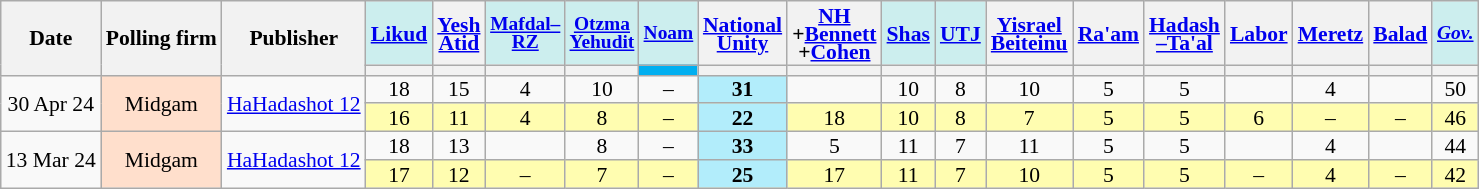<table class="wikitable sortable" style=text-align:center;font-size:90%;line-height:12px>
<tr>
<th rowspan=2>Date</th>
<th rowspan=2>Polling firm</th>
<th rowspan=2>Publisher</th>
<th style=background:#cee><a href='#'>Likud</a></th>
<th><a href='#'>Yesh<br>Atid</a></th>
<th style=background:#cee;font-size:90%><a href='#'>Mafdal–<br>RZ</a></th>
<th style=background:#cee;font-size:90%><a href='#'>Otzma<br>Yehudit</a></th>
<th style=background:#cee;font-size:90%><a href='#'>Noam</a></th>
<th><a href='#'>National<br>Unity</a></th>
<th><a href='#'>NH</a><br>+<a href='#'>Bennett</a><br>+<a href='#'>Cohen</a></th>
<th style=background:#cee><a href='#'>Shas</a></th>
<th style=background:#cee><a href='#'>UTJ</a></th>
<th><a href='#'>Yisrael<br>Beiteinu</a></th>
<th><a href='#'>Ra'am</a></th>
<th><a href='#'>Hadash<br>–Ta'al</a></th>
<th><a href='#'>Labor</a></th>
<th><a href='#'>Meretz</a></th>
<th><a href='#'>Balad</a></th>
<th style=background:#cee;font-size:90%><a href='#'><em>Gov.</em></a></th>
</tr>
<tr>
<th style=background:></th>
<th style=background:></th>
<th style=background:></th>
<th style=background:></th>
<th style=background:#01AFF0></th>
<th style=background:></th>
<th style=background:></th>
<th style=background:></th>
<th style=background:></th>
<th style=background:></th>
<th style=background:></th>
<th style=background:></th>
<th style=background:></th>
<th style=background:></th>
<th style=background:></th>
<th style=background:></th>
</tr>
<tr>
<td rowspan=2 data-sort-value=2024-04-30>30 Apr 24</td>
<td rowspan=2 style=background:#FFDFCC>Midgam</td>
<td rowspan=2><a href='#'>HaHadashot 12</a></td>
<td>18					</td>
<td>15					</td>
<td>4					</td>
<td>10					</td>
<td>–					</td>
<td style=background:#B2EDFB><strong>31</strong>	</td>
<td>	</td>
<td>10					</td>
<td>8					</td>
<td>10					</td>
<td>5					</td>
<td>5					</td>
<td>	</td>
<td>4					</td>
<td>	</td>
<td>50					</td>
</tr>
<tr style=background:#fffdb0>
<td>16					</td>
<td>11					</td>
<td>4					</td>
<td>8					</td>
<td>–					</td>
<td style=background:#B2EDFB><strong>22</strong>	</td>
<td>18					</td>
<td>10					</td>
<td>8					</td>
<td>7					</td>
<td>5					</td>
<td>5					</td>
<td>6					</td>
<td>–					</td>
<td>–					</td>
<td>46					</td>
</tr>
<tr>
<td rowspan=2 data-sort-value=2024-03-13>13 Mar 24</td>
<td rowspan=2 style=background:#FFDFCC>Midgam</td>
<td rowspan=2><a href='#'>HaHadashot 12</a></td>
<td>18					</td>
<td>13					</td>
<td>	</td>
<td>8					</td>
<td>–					</td>
<td style=background:#B2EDFB><strong>33</strong>	</td>
<td>5					</td>
<td>11					</td>
<td>7					</td>
<td>11					</td>
<td>5					</td>
<td>5					</td>
<td>	</td>
<td>4					</td>
<td>	</td>
<td>44					</td>
</tr>
<tr style=background:#fffdb0>
<td>17					</td>
<td>12					</td>
<td>–					</td>
<td>7					</td>
<td>–					</td>
<td style=background:#B2EDFB><strong>25</strong>	</td>
<td>17					</td>
<td>11					</td>
<td>7					</td>
<td>10					</td>
<td>5					</td>
<td>5					</td>
<td>–					</td>
<td>4					</td>
<td>–					</td>
<td>42					</td>
</tr>
</table>
